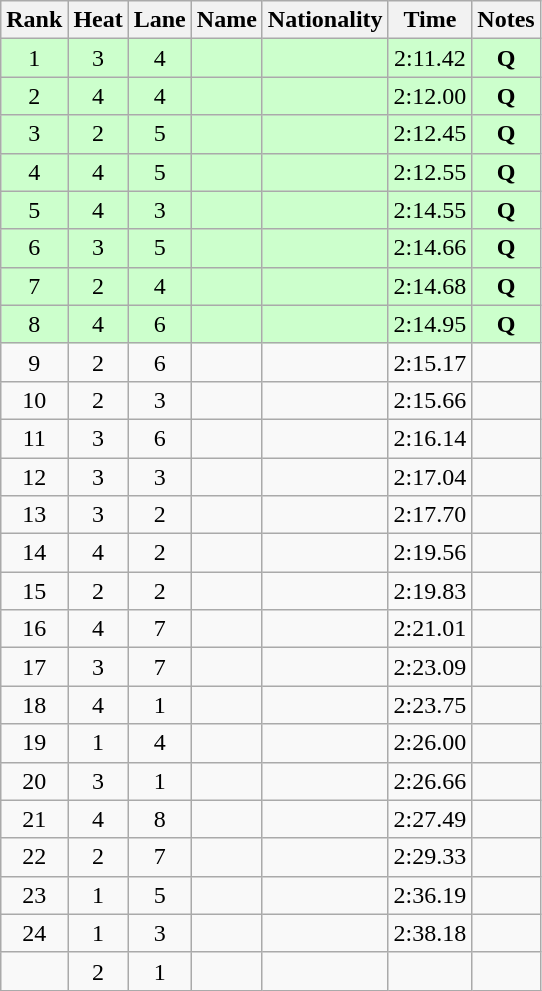<table class="wikitable sortable" style="text-align:center">
<tr>
<th>Rank</th>
<th>Heat</th>
<th>Lane</th>
<th>Name</th>
<th>Nationality</th>
<th>Time</th>
<th>Notes</th>
</tr>
<tr bgcolor=ccffcc>
<td>1</td>
<td>3</td>
<td>4</td>
<td align=left></td>
<td align=left></td>
<td>2:11.42</td>
<td><strong>Q</strong></td>
</tr>
<tr bgcolor=ccffcc>
<td>2</td>
<td>4</td>
<td>4</td>
<td align=left></td>
<td align=left></td>
<td>2:12.00</td>
<td><strong>Q</strong></td>
</tr>
<tr bgcolor=ccffcc>
<td>3</td>
<td>2</td>
<td>5</td>
<td align=left></td>
<td align=left></td>
<td>2:12.45</td>
<td><strong>Q</strong></td>
</tr>
<tr bgcolor=ccffcc>
<td>4</td>
<td>4</td>
<td>5</td>
<td align=left></td>
<td align=left></td>
<td>2:12.55</td>
<td><strong>Q</strong></td>
</tr>
<tr bgcolor=ccffcc>
<td>5</td>
<td>4</td>
<td>3</td>
<td align=left></td>
<td align=left></td>
<td>2:14.55</td>
<td><strong>Q</strong></td>
</tr>
<tr bgcolor=ccffcc>
<td>6</td>
<td>3</td>
<td>5</td>
<td align=left></td>
<td align=left></td>
<td>2:14.66</td>
<td><strong>Q</strong></td>
</tr>
<tr bgcolor=ccffcc>
<td>7</td>
<td>2</td>
<td>4</td>
<td align=left></td>
<td align=left></td>
<td>2:14.68</td>
<td><strong>Q</strong></td>
</tr>
<tr bgcolor=ccffcc>
<td>8</td>
<td>4</td>
<td>6</td>
<td align=left></td>
<td align=left></td>
<td>2:14.95</td>
<td><strong>Q</strong></td>
</tr>
<tr>
<td>9</td>
<td>2</td>
<td>6</td>
<td align=left></td>
<td align=left></td>
<td>2:15.17</td>
<td></td>
</tr>
<tr>
<td>10</td>
<td>2</td>
<td>3</td>
<td align=left></td>
<td align=left></td>
<td>2:15.66</td>
<td></td>
</tr>
<tr>
<td>11</td>
<td>3</td>
<td>6</td>
<td align=left></td>
<td align=left></td>
<td>2:16.14</td>
<td></td>
</tr>
<tr>
<td>12</td>
<td>3</td>
<td>3</td>
<td align=left></td>
<td align=left></td>
<td>2:17.04</td>
<td></td>
</tr>
<tr>
<td>13</td>
<td>3</td>
<td>2</td>
<td align=left></td>
<td align=left></td>
<td>2:17.70</td>
<td></td>
</tr>
<tr>
<td>14</td>
<td>4</td>
<td>2</td>
<td align=left></td>
<td align=left></td>
<td>2:19.56</td>
<td></td>
</tr>
<tr>
<td>15</td>
<td>2</td>
<td>2</td>
<td align=left></td>
<td align=left></td>
<td>2:19.83</td>
<td></td>
</tr>
<tr>
<td>16</td>
<td>4</td>
<td>7</td>
<td align=left></td>
<td align=left></td>
<td>2:21.01</td>
<td></td>
</tr>
<tr>
<td>17</td>
<td>3</td>
<td>7</td>
<td align=left></td>
<td align=left></td>
<td>2:23.09</td>
<td></td>
</tr>
<tr>
<td>18</td>
<td>4</td>
<td>1</td>
<td align=left></td>
<td align=left></td>
<td>2:23.75</td>
<td></td>
</tr>
<tr>
<td>19</td>
<td>1</td>
<td>4</td>
<td align=left></td>
<td align=left></td>
<td>2:26.00</td>
<td></td>
</tr>
<tr>
<td>20</td>
<td>3</td>
<td>1</td>
<td align=left></td>
<td align=left></td>
<td>2:26.66</td>
<td></td>
</tr>
<tr>
<td>21</td>
<td>4</td>
<td>8</td>
<td align=left></td>
<td align=left></td>
<td>2:27.49</td>
<td></td>
</tr>
<tr>
<td>22</td>
<td>2</td>
<td>7</td>
<td align=left></td>
<td align=left></td>
<td>2:29.33</td>
<td></td>
</tr>
<tr>
<td>23</td>
<td>1</td>
<td>5</td>
<td align=left></td>
<td align=left></td>
<td>2:36.19</td>
<td></td>
</tr>
<tr>
<td>24</td>
<td>1</td>
<td>3</td>
<td align=left></td>
<td align=left></td>
<td>2:38.18</td>
<td></td>
</tr>
<tr>
<td></td>
<td>2</td>
<td>1</td>
<td align=left></td>
<td align=left></td>
<td></td>
<td></td>
</tr>
</table>
